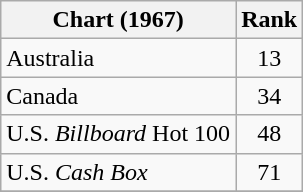<table class="wikitable">
<tr>
<th>Chart (1967)</th>
<th style="text-align:center;">Rank</th>
</tr>
<tr>
<td>Australia</td>
<td style="text-align:center;">13</td>
</tr>
<tr>
<td>Canada</td>
<td style="text-align:center;">34</td>
</tr>
<tr>
<td>U.S. <em>Billboard</em> Hot 100</td>
<td style="text-align:center;">48</td>
</tr>
<tr>
<td>U.S. <em>Cash Box</em></td>
<td style="text-align:center;">71</td>
</tr>
<tr>
</tr>
</table>
